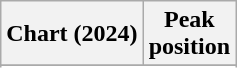<table class="wikitable plainrowheaders sortable" style="text-align:center">
<tr>
<th align="center">Chart (2024)</th>
<th align="center">Peak<br>position</th>
</tr>
<tr>
</tr>
<tr>
</tr>
</table>
